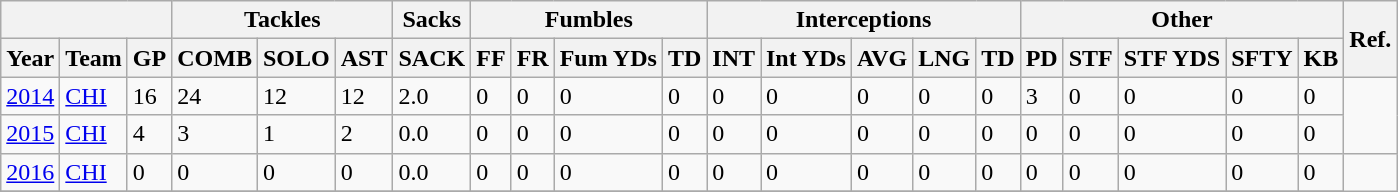<table class="wikitable">
<tr>
<th colspan=3></th>
<th colspan=3>Tackles</th>
<th colspan=1>Sacks</th>
<th colspan=4>Fumbles</th>
<th colspan=5>Interceptions</th>
<th colspan=5>Other</th>
<th rowspan=2>Ref.</th>
</tr>
<tr>
<th>Year</th>
<th>Team</th>
<th>GP</th>
<th>COMB</th>
<th>SOLO</th>
<th>AST</th>
<th>SACK</th>
<th>FF</th>
<th>FR</th>
<th>Fum YDs</th>
<th>TD</th>
<th>INT</th>
<th>Int YDs</th>
<th>AVG</th>
<th>LNG</th>
<th>TD</th>
<th>PD</th>
<th>STF</th>
<th>STF YDS</th>
<th>SFTY</th>
<th>KB</th>
</tr>
<tr>
<td><a href='#'>2014</a></td>
<td><a href='#'>CHI</a></td>
<td>16</td>
<td>24</td>
<td>12</td>
<td>12</td>
<td>2.0</td>
<td>0</td>
<td>0</td>
<td>0</td>
<td>0</td>
<td>0</td>
<td>0</td>
<td>0</td>
<td>0</td>
<td>0</td>
<td>3</td>
<td>0</td>
<td>0</td>
<td>0</td>
<td>0</td>
<td rowspan = "2"></td>
</tr>
<tr>
<td><a href='#'>2015</a></td>
<td><a href='#'>CHI</a></td>
<td>4</td>
<td>3</td>
<td>1</td>
<td>2</td>
<td>0.0</td>
<td>0</td>
<td>0</td>
<td>0</td>
<td>0</td>
<td>0</td>
<td>0</td>
<td>0</td>
<td>0</td>
<td>0</td>
<td>0</td>
<td>0</td>
<td>0</td>
<td>0</td>
<td>0</td>
</tr>
<tr>
<td><a href='#'>2016</a></td>
<td><a href='#'>CHI</a></td>
<td>0</td>
<td>0</td>
<td>0</td>
<td>0</td>
<td>0.0</td>
<td>0</td>
<td>0</td>
<td>0</td>
<td>0</td>
<td>0</td>
<td>0</td>
<td>0</td>
<td>0</td>
<td>0</td>
<td>0</td>
<td>0</td>
<td>0</td>
<td>0</td>
<td>0</td>
</tr>
<tr>
</tr>
</table>
